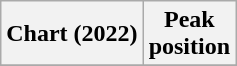<table class="wikitable plainrowheaders" style="text-align:center">
<tr>
<th scope="col">Chart (2022)</th>
<th scope="col">Peak<br>position</th>
</tr>
<tr>
</tr>
</table>
